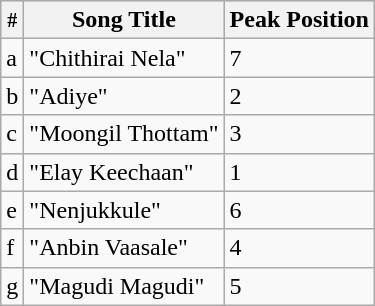<table class="wikitable sortable plainrowheaders">
<tr style="background:#ccc; text-align:center;">
<th><small>#</small></th>
<th>Song Title</th>
<th>Peak Position </th>
</tr>
<tr>
<td>a</td>
<td>"Chithirai Nela"</td>
<td>7</td>
</tr>
<tr>
<td>b</td>
<td>"Adiye"</td>
<td>2</td>
</tr>
<tr>
<td>c</td>
<td>"Moongil Thottam"</td>
<td>3</td>
</tr>
<tr>
<td>d</td>
<td>"Elay Keechaan"</td>
<td>1</td>
</tr>
<tr>
<td>e</td>
<td>"Nenjukkule"</td>
<td>6</td>
</tr>
<tr>
<td>f</td>
<td>"Anbin Vaasale"</td>
<td>4</td>
</tr>
<tr>
<td>g</td>
<td>"Magudi Magudi"</td>
<td>5</td>
</tr>
</table>
